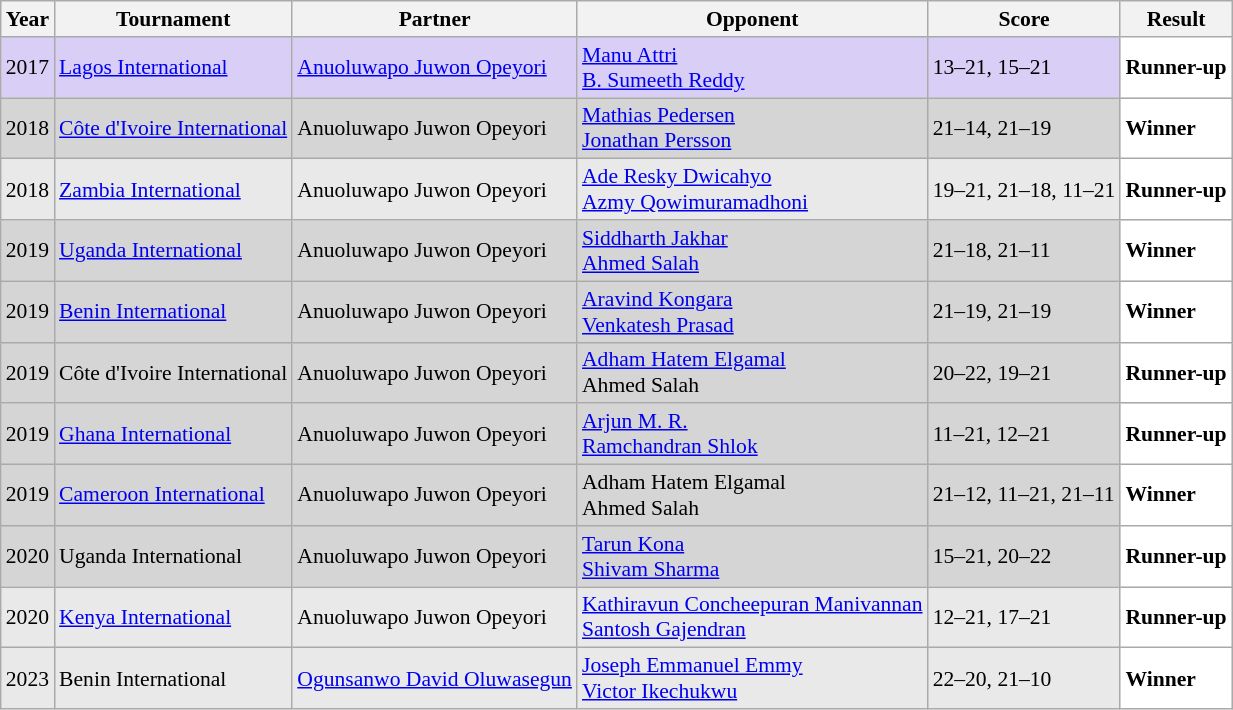<table class="sortable wikitable" style="font-size: 90%;">
<tr>
<th>Year</th>
<th>Tournament</th>
<th>Partner</th>
<th>Opponent</th>
<th>Score</th>
<th>Result</th>
</tr>
<tr style="background:#D8CEF6">
<td align="center">2017</td>
<td align="left"><a href='#'>Lagos International</a></td>
<td align="left"> <a href='#'>Anuoluwapo Juwon Opeyori</a></td>
<td align="left"> <a href='#'>Manu Attri</a><br> <a href='#'>B. Sumeeth Reddy</a></td>
<td align="left">13–21, 15–21</td>
<td style="text-align:left; background:white"> <strong>Runner-up</strong></td>
</tr>
<tr style="background:#D5D5D5">
<td align="center">2018</td>
<td align="left"><a href='#'>Côte d'Ivoire International</a></td>
<td align="left"> Anuoluwapo Juwon Opeyori</td>
<td align="left"> <a href='#'>Mathias Pedersen</a><br> <a href='#'>Jonathan Persson</a></td>
<td align="left">21–14, 21–19</td>
<td style="text-align:left; background:white"> <strong>Winner</strong></td>
</tr>
<tr style="background:#E9E9E9">
<td align="center">2018</td>
<td align="left"><a href='#'>Zambia International</a></td>
<td align="left"> Anuoluwapo Juwon Opeyori</td>
<td align="left"> <a href='#'>Ade Resky Dwicahyo</a><br> <a href='#'>Azmy Qowimuramadhoni</a></td>
<td align="left">19–21, 21–18, 11–21</td>
<td style="text-align:left; background:white"> <strong>Runner-up</strong></td>
</tr>
<tr style="background:#D5D5D5">
<td align="center">2019</td>
<td align="left"><a href='#'>Uganda International</a></td>
<td align="left"> Anuoluwapo Juwon Opeyori</td>
<td align="left"> <a href='#'>Siddharth Jakhar</a><br> <a href='#'>Ahmed Salah</a></td>
<td align="left">21–18, 21–11</td>
<td style="text-align:left; background:white"> <strong>Winner</strong></td>
</tr>
<tr style="background:#D5D5D5">
<td align="center">2019</td>
<td align="left"><a href='#'>Benin International</a></td>
<td align="left"> Anuoluwapo Juwon Opeyori</td>
<td align="left"> <a href='#'>Aravind Kongara</a><br> <a href='#'>Venkatesh Prasad</a></td>
<td align="left">21–19, 21–19</td>
<td style="text-align:left; background:white"> <strong>Winner</strong></td>
</tr>
<tr style="background:#D5D5D5">
<td align="center">2019</td>
<td align="left">Côte d'Ivoire International</td>
<td align="left"> Anuoluwapo Juwon Opeyori</td>
<td align="left"> <a href='#'>Adham Hatem Elgamal</a><br> Ahmed Salah</td>
<td align="left">20–22, 19–21</td>
<td style="text-align:left; background:white"> <strong>Runner-up</strong></td>
</tr>
<tr style="background:#D5D5D5">
<td align="center">2019</td>
<td align="left"><a href='#'>Ghana International</a></td>
<td align="left"> Anuoluwapo Juwon Opeyori</td>
<td align="left"> <a href='#'>Arjun M. R.</a><br> <a href='#'>Ramchandran Shlok</a></td>
<td align="left">11–21, 12–21</td>
<td style="text-align:left; background:white"> <strong>Runner-up</strong></td>
</tr>
<tr style="background:#D5D5D5">
<td align="center">2019</td>
<td align="left"><a href='#'>Cameroon International</a></td>
<td align="left"> Anuoluwapo Juwon Opeyori</td>
<td align="left"> Adham Hatem Elgamal<br> Ahmed Salah</td>
<td align="left">21–12, 11–21, 21–11</td>
<td style="text-align:left; background:white"> <strong>Winner</strong></td>
</tr>
<tr style="background:#D5D5D5">
<td align="center">2020</td>
<td align="left">Uganda International</td>
<td align="left"> Anuoluwapo Juwon Opeyori</td>
<td align="left"> <a href='#'>Tarun Kona</a><br> <a href='#'>Shivam Sharma</a></td>
<td align="left">15–21, 20–22</td>
<td style="text-align:left; background:white"> <strong>Runner-up</strong></td>
</tr>
<tr style="background:#E9E9E9">
<td align="center">2020</td>
<td align="left"><a href='#'>Kenya International</a></td>
<td align="left"> Anuoluwapo Juwon Opeyori</td>
<td align="left"> <a href='#'>Kathiravun Concheepuran Manivannan</a><br> <a href='#'>Santosh Gajendran</a></td>
<td align="left">12–21, 17–21</td>
<td style="text-align:left; background:white"> <strong>Runner-up</strong></td>
</tr>
<tr style="background:#E9E9E9">
<td align="center">2023</td>
<td align="left">Benin International</td>
<td align="left"> <a href='#'>Ogunsanwo David Oluwasegun</a></td>
<td align="left"> <a href='#'>Joseph Emmanuel Emmy</a><br>  <a href='#'>Victor Ikechukwu</a></td>
<td align="left">22–20, 21–10</td>
<td style="text-align:left; background:white"> <strong>Winner</strong></td>
</tr>
</table>
